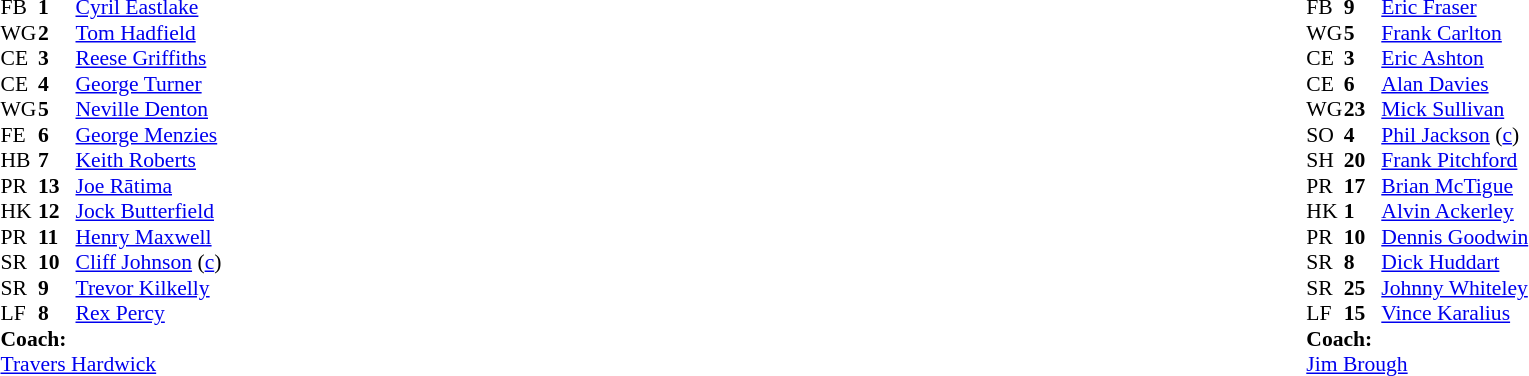<table width="100%">
<tr>
<td valign="top" width="50%"><br><table style="font-size: 90%" cellspacing="0" cellpadding="0">
<tr>
<th width="25"></th>
<th width="25"></th>
</tr>
<tr>
<td>FB</td>
<td><strong>1</strong></td>
<td> <a href='#'>Cyril Eastlake</a></td>
</tr>
<tr>
<td>WG</td>
<td><strong>2</strong></td>
<td> <a href='#'>Tom Hadfield</a></td>
</tr>
<tr>
<td>CE</td>
<td><strong>3</strong></td>
<td> <a href='#'>Reese Griffiths</a></td>
</tr>
<tr>
<td>CE</td>
<td><strong>4</strong></td>
<td> <a href='#'>George Turner</a></td>
</tr>
<tr>
<td>WG</td>
<td><strong>5</strong></td>
<td> <a href='#'>Neville Denton</a></td>
</tr>
<tr>
<td>FE</td>
<td><strong>6</strong></td>
<td> <a href='#'>George Menzies</a></td>
</tr>
<tr>
<td>HB</td>
<td><strong>7</strong></td>
<td> <a href='#'>Keith Roberts</a></td>
</tr>
<tr>
<td>PR</td>
<td><strong>13</strong></td>
<td> <a href='#'>Joe Rātima</a></td>
</tr>
<tr>
<td>HK</td>
<td><strong>12</strong></td>
<td> <a href='#'>Jock Butterfield</a></td>
</tr>
<tr>
<td>PR</td>
<td><strong>11</strong></td>
<td> <a href='#'>Henry Maxwell</a></td>
</tr>
<tr>
<td>SR</td>
<td><strong>10</strong></td>
<td> <a href='#'>Cliff Johnson</a> (<a href='#'>c</a>)</td>
</tr>
<tr>
<td>SR</td>
<td><strong>9</strong></td>
<td> <a href='#'>Trevor Kilkelly</a></td>
</tr>
<tr>
<td>LF</td>
<td><strong>8</strong></td>
<td> <a href='#'>Rex Percy</a></td>
</tr>
<tr>
<td colspan=3><strong>Coach:</strong></td>
</tr>
<tr>
<td colspan="4"> <a href='#'>Travers Hardwick</a></td>
</tr>
</table>
</td>
<td valign="top" width="50%"><br><table style="font-size: 90%" cellspacing="0" cellpadding="0" align="center">
<tr>
<th width="25"></th>
<th width="25"></th>
</tr>
<tr>
<td>FB</td>
<td><strong>9</strong></td>
<td> <a href='#'>Eric Fraser</a></td>
</tr>
<tr>
<td>WG</td>
<td><strong>5</strong></td>
<td> <a href='#'>Frank Carlton</a></td>
</tr>
<tr>
<td>CE</td>
<td><strong>3</strong></td>
<td> <a href='#'>Eric Ashton</a></td>
</tr>
<tr>
<td>CE</td>
<td><strong>6</strong></td>
<td> <a href='#'>Alan Davies</a></td>
</tr>
<tr>
<td>WG</td>
<td><strong>23</strong></td>
<td> <a href='#'>Mick Sullivan</a></td>
</tr>
<tr>
<td>SO</td>
<td><strong>4</strong></td>
<td> <a href='#'>Phil Jackson</a> (<a href='#'>c</a>)</td>
</tr>
<tr>
<td>SH</td>
<td><strong>20</strong></td>
<td> <a href='#'>Frank Pitchford</a></td>
</tr>
<tr>
<td>PR</td>
<td><strong>17</strong></td>
<td> <a href='#'>Brian McTigue</a></td>
</tr>
<tr>
<td>HK</td>
<td><strong>1</strong></td>
<td> <a href='#'>Alvin Ackerley</a></td>
</tr>
<tr>
<td>PR</td>
<td><strong>10</strong></td>
<td> <a href='#'>Dennis Goodwin</a></td>
</tr>
<tr>
<td>SR</td>
<td><strong>8</strong></td>
<td> <a href='#'>Dick Huddart</a></td>
</tr>
<tr>
<td>SR</td>
<td><strong>25</strong></td>
<td> <a href='#'>Johnny Whiteley</a></td>
</tr>
<tr>
<td>LF</td>
<td><strong>15</strong></td>
<td> <a href='#'>Vince Karalius</a></td>
</tr>
<tr>
<td colspan=3><strong>Coach:</strong></td>
</tr>
<tr>
<td colspan="4"> <a href='#'>Jim Brough</a></td>
</tr>
</table>
</td>
</tr>
</table>
